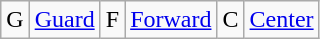<table class="wikitable">
<tr>
<td align="center">G</td>
<td><a href='#'>Guard</a></td>
<td align="center">F</td>
<td><a href='#'>Forward</a></td>
<td align="center">C</td>
<td><a href='#'>Center</a></td>
</tr>
</table>
